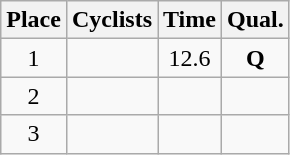<table class=wikitable style="text-align:center">
<tr>
<th>Place</th>
<th>Cyclists</th>
<th>Time</th>
<th>Qual.</th>
</tr>
<tr>
<td>1</td>
<td align=left></td>
<td>12.6</td>
<td><strong>Q</strong></td>
</tr>
<tr>
<td>2</td>
<td align=left></td>
<td></td>
<td></td>
</tr>
<tr>
<td>3</td>
<td align=left></td>
<td></td>
<td></td>
</tr>
</table>
